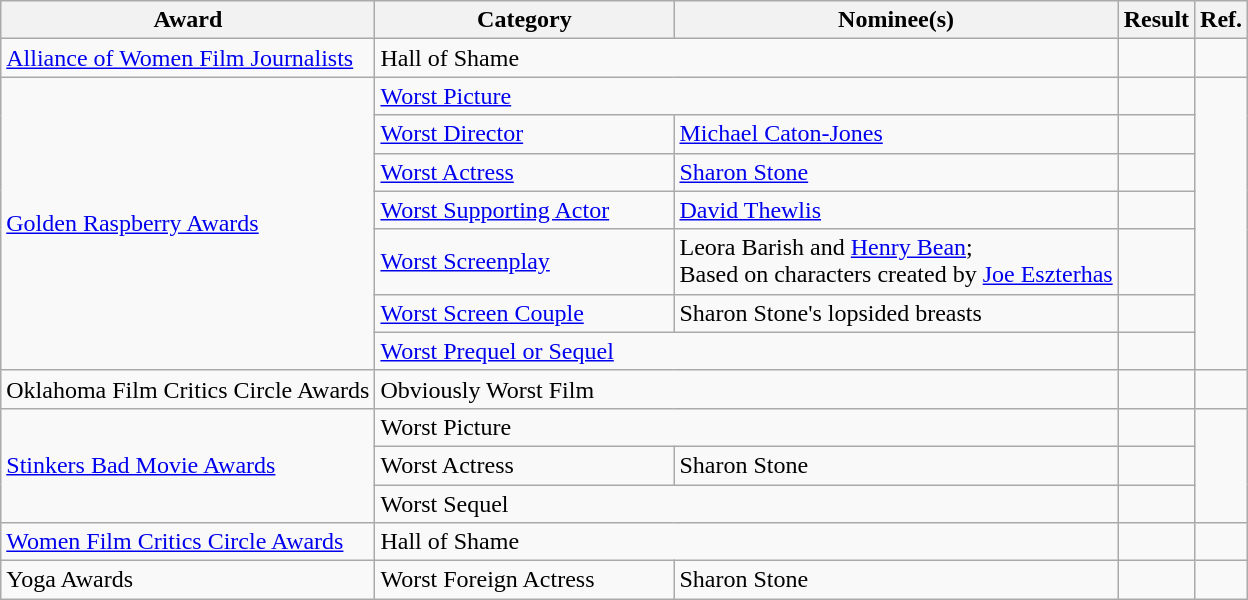<table class="wikitable">
<tr>
<th>Award</th>
<th style="width:12em;">Category</th>
<th>Nominee(s)</th>
<th>Result</th>
<th>Ref.</th>
</tr>
<tr>
<td><a href='#'>Alliance of Women Film Journalists</a></td>
<td colspan="2">Hall of Shame</td>
<td></td>
<td align="center"></td>
</tr>
<tr>
<td rowspan="7"><a href='#'>Golden Raspberry Awards</a></td>
<td colspan="2"><a href='#'>Worst Picture</a></td>
<td></td>
<td align="center" rowspan="7"></td>
</tr>
<tr>
<td><a href='#'>Worst Director</a></td>
<td><a href='#'>Michael Caton-Jones</a></td>
<td></td>
</tr>
<tr>
<td><a href='#'>Worst Actress</a></td>
<td><a href='#'>Sharon Stone</a></td>
<td></td>
</tr>
<tr>
<td><a href='#'>Worst Supporting Actor</a></td>
<td><a href='#'>David Thewlis</a> </td>
<td></td>
</tr>
<tr>
<td><a href='#'>Worst Screenplay</a></td>
<td>Leora Barish and <a href='#'>Henry Bean</a>; <br> Based on characters created by <a href='#'>Joe Eszterhas</a></td>
<td></td>
</tr>
<tr>
<td><a href='#'>Worst Screen Couple</a></td>
<td>Sharon Stone's lopsided breasts</td>
<td></td>
</tr>
<tr>
<td colspan="2"><a href='#'>Worst Prequel or Sequel</a></td>
<td></td>
</tr>
<tr>
<td>Oklahoma Film Critics Circle Awards</td>
<td colspan="2">Obviously Worst Film</td>
<td></td>
<td align="center"></td>
</tr>
<tr>
<td rowspan="3"><a href='#'>Stinkers Bad Movie Awards</a></td>
<td colspan="2">Worst Picture</td>
<td></td>
<td align="center" rowspan="3"></td>
</tr>
<tr>
<td>Worst Actress</td>
<td>Sharon Stone</td>
<td></td>
</tr>
<tr>
<td colspan="2">Worst Sequel</td>
<td></td>
</tr>
<tr>
<td><a href='#'>Women Film Critics Circle Awards</a></td>
<td colspan="2">Hall of Shame</td>
<td></td>
<td align="center"></td>
</tr>
<tr>
<td>Yoga Awards</td>
<td>Worst Foreign Actress</td>
<td>Sharon Stone</td>
<td></td>
<td align="center"></td>
</tr>
</table>
